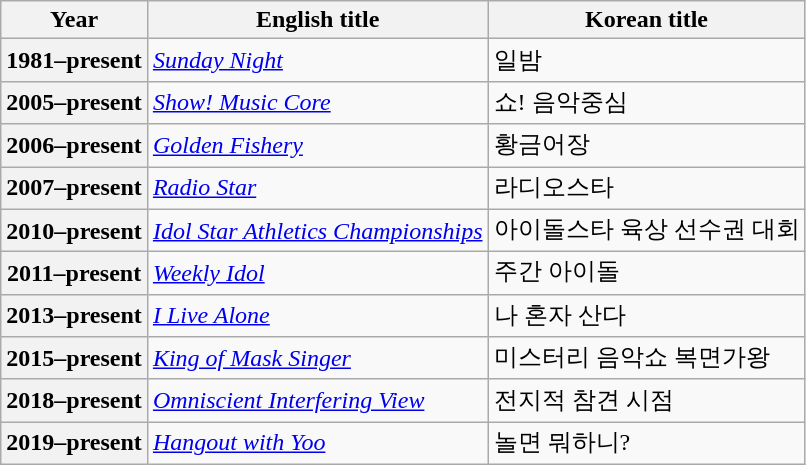<table class="wikitable sortable plainrowheaders">
<tr>
<th scope="col">Year</th>
<th scope="col">English title</th>
<th scope="col">Korean title</th>
</tr>
<tr>
<th scope="row">1981–present</th>
<td><em><a href='#'>Sunday Night</a></em></td>
<td>일밤</td>
</tr>
<tr>
<th scope="row">2005–present</th>
<td><em><a href='#'>Show! Music Core</a></em></td>
<td>쇼! 음악중심</td>
</tr>
<tr>
<th scope="row">2006–present</th>
<td><em><a href='#'>Golden Fishery</a></em></td>
<td>황금어장</td>
</tr>
<tr>
<th scope="row">2007–present</th>
<td><em><a href='#'>Radio Star</a></em></td>
<td>라디오스타</td>
</tr>
<tr>
<th scope="row">2010–present</th>
<td><em><a href='#'>Idol Star Athletics Championships</a></em></td>
<td>아이돌스타 육상 선수권 대회</td>
</tr>
<tr>
<th scope="row">2011–present</th>
<td><em><a href='#'>Weekly Idol</a></em></td>
<td>주간 아이돌</td>
</tr>
<tr>
<th scope="row">2013–present</th>
<td><em><a href='#'>I Live Alone</a></em></td>
<td>나 혼자 산다</td>
</tr>
<tr>
<th scope="row">2015–present</th>
<td><em><a href='#'>King of Mask Singer</a></em></td>
<td>미스터리 음악쇼 복면가왕</td>
</tr>
<tr>
<th scope="row">2018–present</th>
<td><em><a href='#'>Omniscient Interfering View</a></em></td>
<td>전지적 참견 시점</td>
</tr>
<tr>
<th scope="row">2019–present</th>
<td><em><a href='#'>Hangout with Yoo</a></em></td>
<td>놀면 뭐하니?</td>
</tr>
</table>
